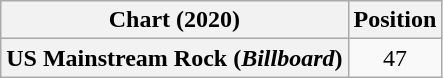<table class="wikitable plainrowheaders" style="text-align:center">
<tr>
<th scope="col">Chart (2020)</th>
<th scope="col">Position</th>
</tr>
<tr>
<th scope="row">US Mainstream Rock (<em>Billboard</em>)</th>
<td>47</td>
</tr>
</table>
